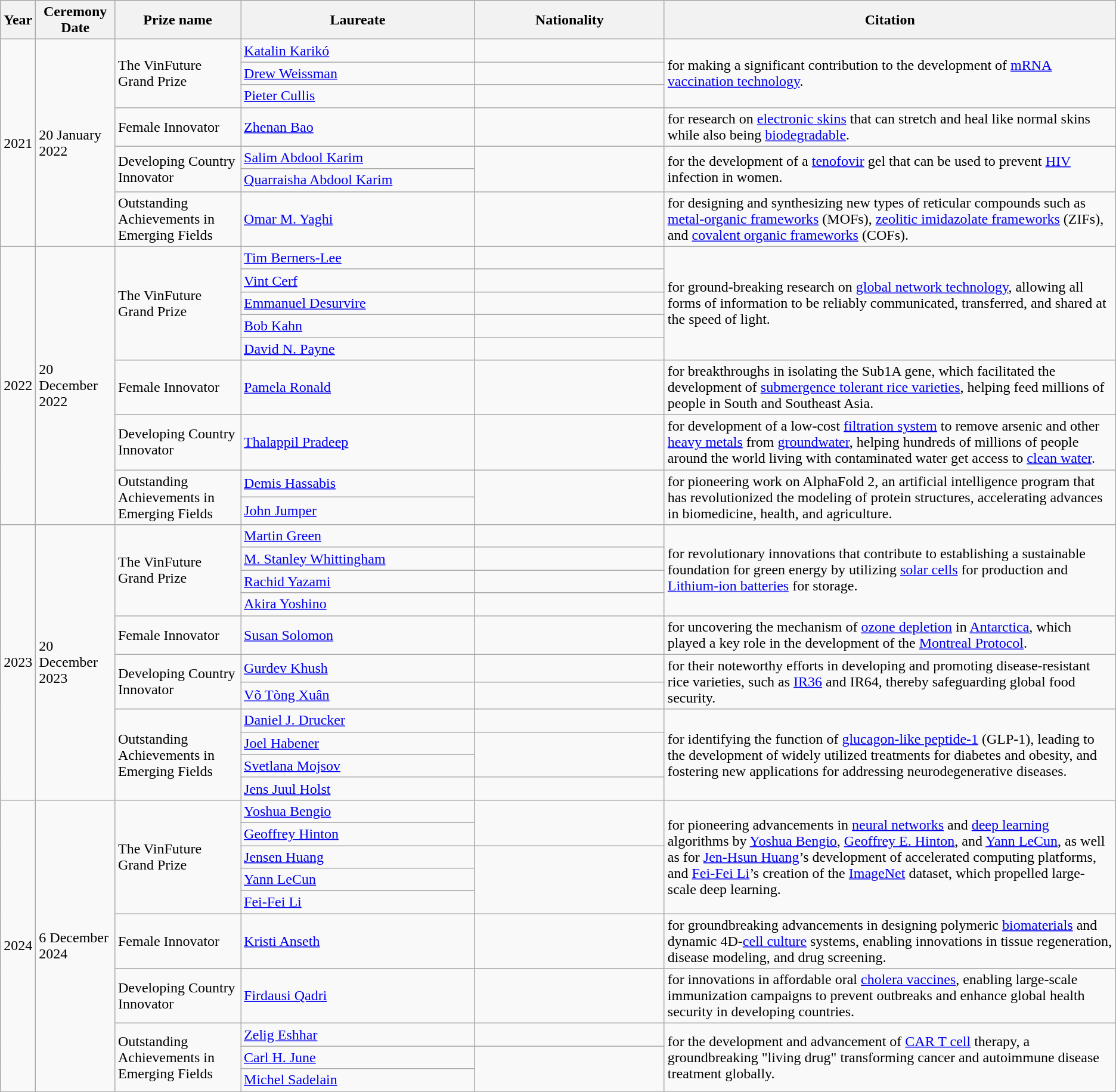<table class="wikitable">
<tr>
<th>Year</th>
<th>Ceremony Date</th>
<th>Prize name</th>
<th style="width:21%">Laureate</th>
<th style="width:17%">Nationality</th>
<th>Citation</th>
</tr>
<tr>
<td rowspan="7">2021</td>
<td rowspan="7">20 January 2022</td>
<td rowspan="3">The VinFuture Grand Prize</td>
<td><a href='#'>Katalin Karikó</a></td>
<td><br> </td>
<td rowspan="3">for making a significant contribution to the development of <a href='#'>mRNA vaccination technology</a>.</td>
</tr>
<tr>
<td><a href='#'>Drew Weissman</a></td>
<td></td>
</tr>
<tr>
<td><a href='#'>Pieter Cullis</a></td>
<td></td>
</tr>
<tr>
<td>Female Innovator</td>
<td><a href='#'>Zhenan Bao</a></td>
<td></td>
<td>for research on <a href='#'>electronic skins</a> that can stretch and heal like normal skins while also being <a href='#'>biodegradable</a>.</td>
</tr>
<tr>
<td rowspan="2">Developing Country Innovator</td>
<td><a href='#'>Salim Abdool Karim</a></td>
<td rowspan="2"></td>
<td rowspan="2">for the development of a <a href='#'>tenofovir</a> gel that can be used to prevent <a href='#'>HIV</a> infection in women.</td>
</tr>
<tr>
<td><a href='#'>Quarraisha Abdool Karim</a></td>
</tr>
<tr>
<td>Outstanding Achievements in Emerging Fields</td>
<td><a href='#'>Omar M. Yaghi</a></td>
<td></td>
<td>for designing and synthesizing new types of reticular compounds such as <a href='#'>metal-organic frameworks</a> (MOFs), <a href='#'>zeolitic imidazolate frameworks</a> (ZIFs), and <a href='#'>covalent organic frameworks</a> (COFs).</td>
</tr>
<tr>
<td rowspan="9">2022</td>
<td rowspan="9">20 December 2022</td>
<td rowspan="5">The VinFuture Grand Prize</td>
<td><a href='#'>Tim Berners-Lee</a></td>
<td></td>
<td rowspan="5">for ground-breaking research on <a href='#'>global network technology</a>, allowing all forms of information to be reliably communicated, transferred, and shared at the speed of light.</td>
</tr>
<tr>
<td><a href='#'>Vint Cerf</a></td>
<td></td>
</tr>
<tr>
<td><a href='#'>Emmanuel Desurvire</a></td>
<td></td>
</tr>
<tr>
<td><a href='#'>Bob Kahn</a></td>
<td></td>
</tr>
<tr>
<td><a href='#'>David N. Payne</a></td>
<td></td>
</tr>
<tr>
<td>Female Innovator</td>
<td><a href='#'>Pamela Ronald</a></td>
<td></td>
<td>for breakthroughs in isolating the Sub1A gene, which facilitated the development of <a href='#'>submergence tolerant rice varieties</a>, helping feed millions of people in South and Southeast Asia.</td>
</tr>
<tr>
<td>Developing Country Innovator</td>
<td><a href='#'>Thalappil Pradeep</a></td>
<td></td>
<td>for development of a low-cost <a href='#'>filtration system</a> to remove arsenic and other <a href='#'>heavy metals</a> from <a href='#'>groundwater</a>, helping hundreds of millions of people around the world living with contaminated water get access to <a href='#'>clean water</a>.</td>
</tr>
<tr>
<td rowspan="2">Outstanding Achievements in Emerging Fields</td>
<td><a href='#'>Demis Hassabis</a></td>
<td rowspan="2"></td>
<td rowspan="2">for pioneering work on AlphaFold 2, an artificial intelligence program that has revolutionized the modeling of protein structures, accelerating advances in biomedicine, health, and agriculture.</td>
</tr>
<tr>
<td><a href='#'>John Jumper</a></td>
</tr>
<tr>
<td rowspan="11">2023</td>
<td rowspan="11">20 December 2023</td>
<td rowspan="4">The VinFuture Grand Prize</td>
<td><a href='#'>Martin Green</a></td>
<td></td>
<td rowspan="4">for revolutionary innovations that contribute to establishing a sustainable foundation for green energy by utilizing <a href='#'>solar cells</a> for production and <a href='#'>Lithium-ion batteries</a> for storage.</td>
</tr>
<tr>
<td><a href='#'>M. Stanley Whittingham</a></td>
<td></td>
</tr>
<tr>
<td><a href='#'>Rachid Yazami</a></td>
<td></td>
</tr>
<tr>
<td><a href='#'>Akira Yoshino</a></td>
<td></td>
</tr>
<tr>
<td>Female Innovator</td>
<td><a href='#'>Susan Solomon</a></td>
<td></td>
<td>for uncovering the mechanism of <a href='#'>ozone depletion</a> in <a href='#'>Antarctica</a>, which played a key role in the development of the <a href='#'>Montreal Protocol</a>.</td>
</tr>
<tr>
<td rowspan="2">Developing Country Innovator</td>
<td><a href='#'>Gurdev Khush</a></td>
<td></td>
<td rowspan="2">for their noteworthy efforts in developing and promoting disease-resistant rice varieties, such as <a href='#'>IR36</a> and IR64, thereby safeguarding global food security.</td>
</tr>
<tr>
<td><a href='#'>Võ Tòng Xuân</a></td>
<td></td>
</tr>
<tr>
<td rowspan="4">Outstanding Achievements in Emerging Fields</td>
<td><a href='#'>Daniel J. Drucker</a></td>
<td></td>
<td rowspan="4">for identifying the function of <a href='#'>glucagon-like peptide-1</a> (GLP-1), leading to the development of widely utilized treatments for diabetes and obesity, and fostering new applications for addressing neurodegenerative diseases.</td>
</tr>
<tr>
<td><a href='#'>Joel Habener</a></td>
<td rowspan="2"></td>
</tr>
<tr>
<td><a href='#'>Svetlana Mojsov</a></td>
</tr>
<tr>
<td><a href='#'>Jens Juul Holst</a></td>
<td></td>
</tr>
<tr>
<td rowspan="10">2024</td>
<td rowspan="10">6 December 2024</td>
<td rowspan="5">The VinFuture Grand Prize</td>
<td><a href='#'>Yoshua Bengio</a></td>
<td rowspan="2"></td>
<td rowspan="5">for pioneering advancements in <a href='#'>neural networks</a> and <a href='#'>deep learning</a> algorithms by <a href='#'>Yoshua Bengio</a>, <a href='#'>Geoffrey E. Hinton</a>, and <a href='#'>Yann LeCun</a>, as well as for <a href='#'>Jen-Hsun Huang</a>’s development of accelerated computing platforms, and <a href='#'>Fei-Fei Li</a>’s creation of the <a href='#'>ImageNet</a> dataset, which propelled large-scale deep learning.</td>
</tr>
<tr>
<td><a href='#'>Geoffrey Hinton</a></td>
</tr>
<tr>
<td><a href='#'>Jensen Huang</a></td>
<td rowspan="3"></td>
</tr>
<tr>
<td><a href='#'>Yann LeCun</a></td>
</tr>
<tr>
<td><a href='#'>Fei-Fei Li</a></td>
</tr>
<tr>
<td>Female Innovator</td>
<td><a href='#'>Kristi Anseth</a></td>
<td></td>
<td>for groundbreaking advancements in designing polymeric <a href='#'>biomaterials</a> and dynamic 4D-<a href='#'>cell culture</a> systems, enabling innovations in tissue regeneration, disease modeling, and drug screening.</td>
</tr>
<tr>
<td>Developing Country Innovator</td>
<td><a href='#'>Firdausi Qadri</a></td>
<td></td>
<td>for innovations in affordable oral <a href='#'>cholera vaccines</a>, enabling large-scale immunization campaigns to prevent outbreaks and enhance global health security in developing countries.</td>
</tr>
<tr>
<td rowspan="3">Outstanding Achievements in Emerging Fields</td>
<td><a href='#'>Zelig Eshhar</a></td>
<td></td>
<td rowspan="3">for the development and advancement of <a href='#'>CAR T cell</a> therapy, a groundbreaking "living drug" transforming cancer and autoimmune disease treatment globally.</td>
</tr>
<tr>
<td><a href='#'>Carl H. June</a></td>
<td rowspan="2"></td>
</tr>
<tr>
<td><a href='#'>Michel Sadelain</a></td>
</tr>
</table>
